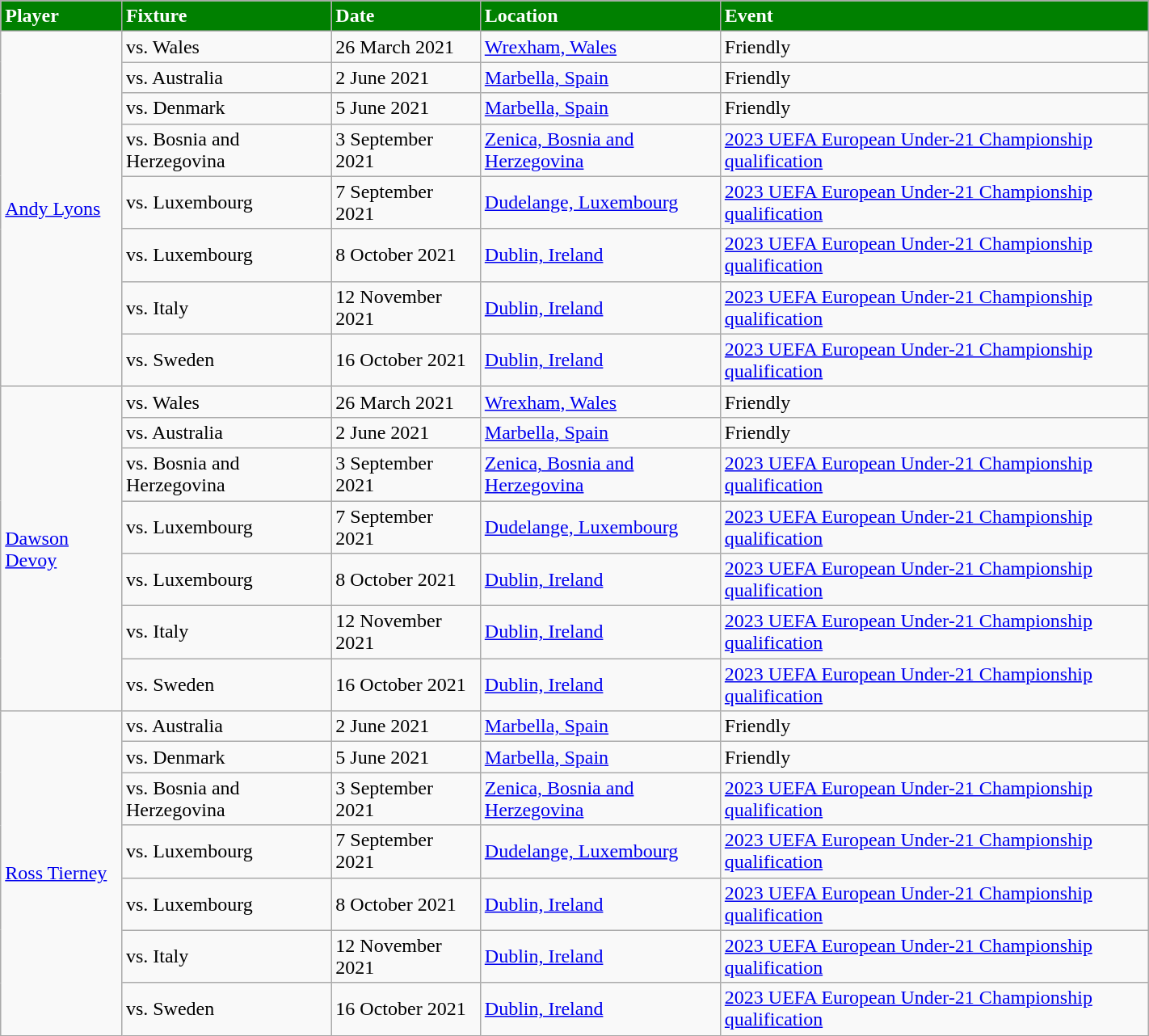<table class="wikitable" style="width:75%;">
<tr>
<th style="background:green; color:white; text-align:left;">Player</th>
<th style="background:green; color:white; text-align:left;">Fixture</th>
<th style="background:green; color:white; text-align:left;">Date</th>
<th style="background:green; color:white; text-align:left;">Location</th>
<th style="background:green; color:white; text-align:left;">Event</th>
</tr>
<tr>
<td rowspan="8"><a href='#'>Andy Lyons</a></td>
<td>vs.  Wales</td>
<td>26 March 2021</td>
<td><a href='#'>Wrexham, Wales</a></td>
<td>Friendly</td>
</tr>
<tr>
<td>vs.  Australia</td>
<td>2 June 2021</td>
<td><a href='#'>Marbella, Spain</a></td>
<td>Friendly</td>
</tr>
<tr>
<td>vs.  Denmark</td>
<td>5 June 2021</td>
<td><a href='#'>Marbella, Spain</a></td>
<td>Friendly</td>
</tr>
<tr>
<td>vs.  Bosnia and Herzegovina</td>
<td>3 September 2021</td>
<td><a href='#'>Zenica, Bosnia and Herzegovina</a></td>
<td><a href='#'>2023 UEFA European Under-21 Championship qualification</a></td>
</tr>
<tr>
<td>vs.  Luxembourg</td>
<td>7 September 2021</td>
<td><a href='#'>Dudelange, Luxembourg</a></td>
<td><a href='#'>2023 UEFA European Under-21 Championship qualification</a></td>
</tr>
<tr>
<td>vs.  Luxembourg</td>
<td>8 October 2021</td>
<td><a href='#'>Dublin, Ireland</a></td>
<td><a href='#'>2023 UEFA European Under-21 Championship qualification</a></td>
</tr>
<tr>
<td>vs.  Italy</td>
<td>12 November 2021</td>
<td><a href='#'>Dublin, Ireland</a></td>
<td><a href='#'>2023 UEFA European Under-21 Championship qualification</a></td>
</tr>
<tr>
<td>vs.  Sweden</td>
<td>16 October 2021</td>
<td><a href='#'>Dublin, Ireland</a></td>
<td><a href='#'>2023 UEFA European Under-21 Championship qualification</a></td>
</tr>
<tr>
<td rowspan="7"><a href='#'>Dawson Devoy</a></td>
<td>vs.  Wales</td>
<td>26 March 2021</td>
<td><a href='#'>Wrexham, Wales</a></td>
<td>Friendly</td>
</tr>
<tr>
<td>vs.  Australia</td>
<td>2 June 2021</td>
<td><a href='#'>Marbella, Spain</a></td>
<td>Friendly</td>
</tr>
<tr>
<td>vs.  Bosnia and Herzegovina</td>
<td>3 September 2021</td>
<td><a href='#'>Zenica, Bosnia and Herzegovina</a></td>
<td><a href='#'>2023 UEFA European Under-21 Championship qualification</a></td>
</tr>
<tr>
<td>vs.  Luxembourg</td>
<td>7 September 2021</td>
<td><a href='#'>Dudelange, Luxembourg</a></td>
<td><a href='#'>2023 UEFA European Under-21 Championship qualification</a></td>
</tr>
<tr>
<td>vs.  Luxembourg</td>
<td>8 October 2021</td>
<td><a href='#'>Dublin, Ireland</a></td>
<td><a href='#'>2023 UEFA European Under-21 Championship qualification</a></td>
</tr>
<tr>
<td>vs.  Italy</td>
<td>12 November 2021</td>
<td><a href='#'>Dublin, Ireland</a></td>
<td><a href='#'>2023 UEFA European Under-21 Championship qualification</a></td>
</tr>
<tr>
<td>vs.  Sweden</td>
<td>16 October 2021</td>
<td><a href='#'>Dublin, Ireland</a></td>
<td><a href='#'>2023 UEFA European Under-21 Championship qualification</a></td>
</tr>
<tr>
<td rowspan="7"><a href='#'>Ross Tierney</a></td>
<td>vs.  Australia</td>
<td>2 June 2021</td>
<td><a href='#'>Marbella, Spain</a></td>
<td>Friendly</td>
</tr>
<tr>
<td>vs.  Denmark</td>
<td>5 June 2021</td>
<td><a href='#'>Marbella, Spain</a></td>
<td>Friendly</td>
</tr>
<tr>
<td>vs.  Bosnia and Herzegovina</td>
<td>3 September 2021</td>
<td><a href='#'>Zenica, Bosnia and Herzegovina</a></td>
<td><a href='#'>2023 UEFA European Under-21 Championship qualification</a></td>
</tr>
<tr>
<td>vs.  Luxembourg</td>
<td>7 September 2021</td>
<td><a href='#'>Dudelange, Luxembourg</a></td>
<td><a href='#'>2023 UEFA European Under-21 Championship qualification</a></td>
</tr>
<tr>
<td>vs.  Luxembourg</td>
<td>8 October 2021</td>
<td><a href='#'>Dublin, Ireland</a></td>
<td><a href='#'>2023 UEFA European Under-21 Championship qualification</a></td>
</tr>
<tr>
<td>vs.  Italy</td>
<td>12 November 2021</td>
<td><a href='#'>Dublin, Ireland</a></td>
<td><a href='#'>2023 UEFA European Under-21 Championship qualification</a></td>
</tr>
<tr>
<td>vs.  Sweden</td>
<td>16 October 2021</td>
<td><a href='#'>Dublin, Ireland</a></td>
<td><a href='#'>2023 UEFA European Under-21 Championship qualification</a></td>
</tr>
</table>
